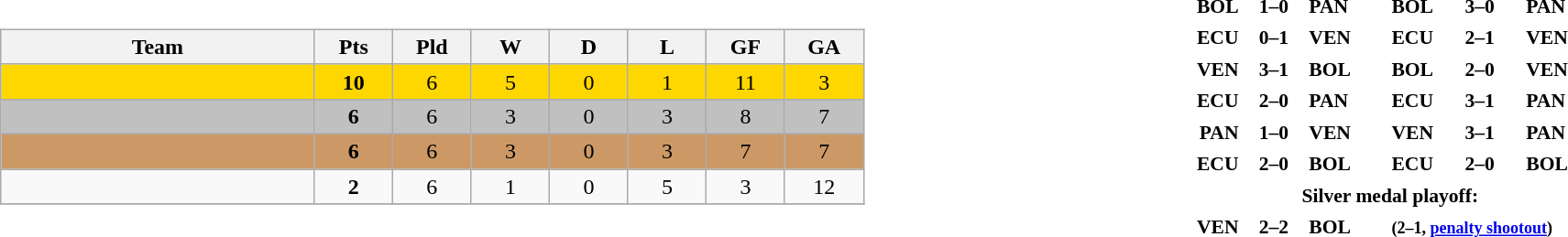<table cellpadding="0" cellspacing="0" width="100%">
<tr>
<td width="60%"><br><table class="wikitable" style="text-align: center;">
<tr>
<th width="20%">Team</th>
<th width="5%">Pts</th>
<th width="5%">Pld</th>
<th width="5%">W</th>
<th width="5%">D</th>
<th width="5%">L</th>
<th width="5%">GF</th>
<th width="5%">GA</th>
</tr>
<tr bgcolor="gold">
<td align="left"></td>
<td><strong>10</strong></td>
<td>6</td>
<td>5</td>
<td>0</td>
<td>1</td>
<td>11</td>
<td>3</td>
</tr>
<tr bgcolor="silver">
<td align="left"></td>
<td><strong>6</strong></td>
<td>6</td>
<td>3</td>
<td>0</td>
<td>3</td>
<td>8</td>
<td>7</td>
</tr>
<tr bgcolor="CC9966">
<td align="left"></td>
<td><strong>6</strong></td>
<td>6</td>
<td>3</td>
<td>0</td>
<td>3</td>
<td>7</td>
<td>7</td>
</tr>
<tr>
<td align="left"></td>
<td><strong>2</strong></td>
<td>6</td>
<td>1</td>
<td>0</td>
<td>5</td>
<td>3</td>
<td>12</td>
</tr>
<tr>
</tr>
</table>
</td>
<td width="40%"><br><table cellpadding="2" style="font-size:90%; margin: 0 auto;">
<tr>
<td width="20%" align="right"><strong>BOL</strong></td>
<td align="center"><strong>1–0</strong></td>
<td><strong>PAN</strong></td>
<td width="10%" align="right"><strong>BOL</strong></td>
<td align="center"><strong>3–0</strong></td>
<td><strong>PAN</strong></td>
</tr>
<tr>
<td width="20%" align="right"><strong>ECU</strong></td>
<td align="center"><strong>0–1</strong></td>
<td><strong>VEN</strong></td>
<td width="10%" align="right"><strong>ECU</strong></td>
<td align="center"><strong>2–1</strong></td>
<td><strong>VEN</strong></td>
</tr>
<tr>
<td width="20%" align="right"><strong>VEN</strong></td>
<td align="center"><strong>3–1</strong></td>
<td><strong>BOL</strong></td>
<td width="10%" align="right"><strong>BOL</strong></td>
<td align="center"><strong>2–0</strong></td>
<td><strong>VEN</strong></td>
</tr>
<tr>
<td width="20%" align="right"><strong>ECU</strong></td>
<td align="center"><strong>2–0</strong></td>
<td><strong>PAN</strong></td>
<td width="10%" align="right"><strong>ECU</strong></td>
<td align="center"><strong>3–1</strong></td>
<td><strong>PAN</strong></td>
</tr>
<tr>
<td width="20%" align="right"><strong>PAN</strong></td>
<td align="center"><strong>1–0</strong></td>
<td><strong>VEN</strong></td>
<td width="10%" align="right"><strong>VEN</strong></td>
<td align="center"><strong>3–1</strong></td>
<td><strong>PAN</strong></td>
</tr>
<tr>
<td width="20%" align="right"><strong>ECU</strong></td>
<td align="center"><strong>2–0</strong></td>
<td><strong>BOL</strong></td>
<td width="10%" align="right"><strong>ECU</strong></td>
<td align="center"><strong>2–0</strong></td>
<td><strong>BOL</strong></td>
</tr>
<tr>
<td colspan="6" align="center"><strong>Silver medal playoff:</strong></td>
</tr>
<tr>
<td width="20%" align="right"><strong>VEN</strong></td>
<td align="center"><strong>2–2</strong></td>
<td><strong>BOL</strong></td>
<td colspan="3" align="left"><small><strong>(2–1, <a href='#'>penalty shootout</a>)</strong></small></td>
</tr>
</table>
</td>
</tr>
</table>
